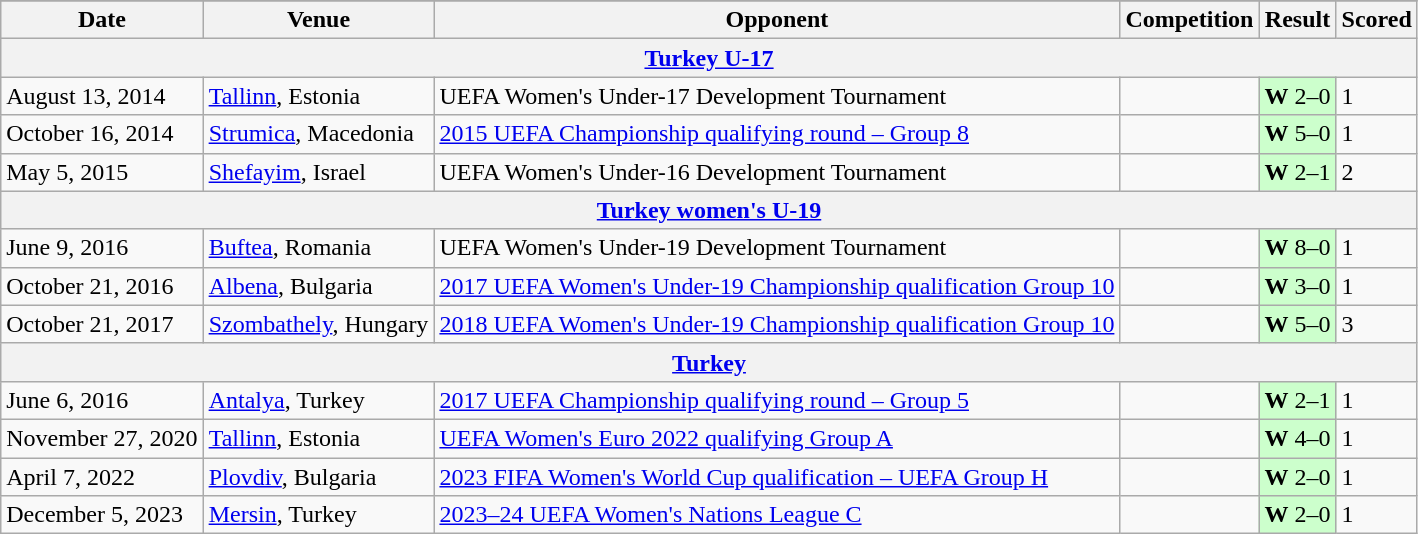<table class=wikitable>
<tr>
</tr>
<tr>
<th>Date</th>
<th>Venue</th>
<th>Opponent</th>
<th>Competition</th>
<th>Result</th>
<th>Scored</th>
</tr>
<tr>
<th colspan=6><a href='#'>Turkey U-17</a></th>
</tr>
<tr>
<td>August 13, 2014</td>
<td><a href='#'>Tallinn</a>, Estonia</td>
<td>UEFA Women's Under-17 Development Tournament</td>
<td></td>
<td bgcolor=#cfc><strong>W</strong> 2–0</td>
<td>1</td>
</tr>
<tr>
<td>October 16, 2014</td>
<td><a href='#'>Strumica</a>, Macedonia</td>
<td><a href='#'>2015 UEFA Championship qualifying round – Group 8</a></td>
<td></td>
<td bgcolor=#cfc><strong>W</strong> 5–0</td>
<td>1</td>
</tr>
<tr>
<td>May 5, 2015</td>
<td><a href='#'>Shefayim</a>, Israel</td>
<td>UEFA Women's Under-16 Development Tournament</td>
<td></td>
<td bgcolor=#cfc><strong>W</strong> 2–1</td>
<td>2</td>
</tr>
<tr>
<th colspan=6><a href='#'>Turkey women's U-19</a></th>
</tr>
<tr>
<td>June 9, 2016</td>
<td><a href='#'>Buftea</a>, Romania</td>
<td>UEFA Women's Under-19 Development Tournament</td>
<td></td>
<td bgcolor=#cfc><strong>W</strong> 8–0</td>
<td>1</td>
</tr>
<tr>
<td>October 21, 2016</td>
<td><a href='#'>Albena</a>, Bulgaria</td>
<td><a href='#'>2017 UEFA Women's Under-19 Championship qualification Group 10</a></td>
<td></td>
<td bgcolor=#cfc><strong>W</strong> 3–0</td>
<td>1</td>
</tr>
<tr>
<td>October 21, 2017</td>
<td><a href='#'>Szombathely</a>, Hungary</td>
<td><a href='#'>2018 UEFA Women's Under-19 Championship qualification Group 10</a></td>
<td></td>
<td bgcolor=#cfc><strong>W</strong> 5–0</td>
<td>3</td>
</tr>
<tr>
<th colspan=6><a href='#'>Turkey</a></th>
</tr>
<tr>
<td>June 6, 2016</td>
<td><a href='#'>Antalya</a>, Turkey</td>
<td><a href='#'>2017 UEFA Championship qualifying round – Group 5</a></td>
<td></td>
<td bgcolor=#cfc><strong>W</strong> 2–1</td>
<td>1</td>
</tr>
<tr>
<td>November 27, 2020</td>
<td><a href='#'>Tallinn</a>, Estonia</td>
<td><a href='#'>UEFA Women's Euro 2022 qualifying Group A</a></td>
<td></td>
<td bgcolor=#cfc><strong>W</strong> 4–0</td>
<td>1</td>
</tr>
<tr>
<td>April 7, 2022</td>
<td><a href='#'>Plovdiv</a>, Bulgaria</td>
<td><a href='#'>2023 FIFA Women's World Cup qualification – UEFA Group H</a></td>
<td></td>
<td bgcolor=#cfc><strong>W</strong> 2–0</td>
<td>1</td>
</tr>
<tr>
<td>December 5, 2023</td>
<td><a href='#'>Mersin</a>, Turkey</td>
<td><a href='#'>2023–24 UEFA Women's Nations League C</a></td>
<td></td>
<td bgcolor=#cfc><strong>W</strong> 2–0</td>
<td>1</td>
</tr>
</table>
